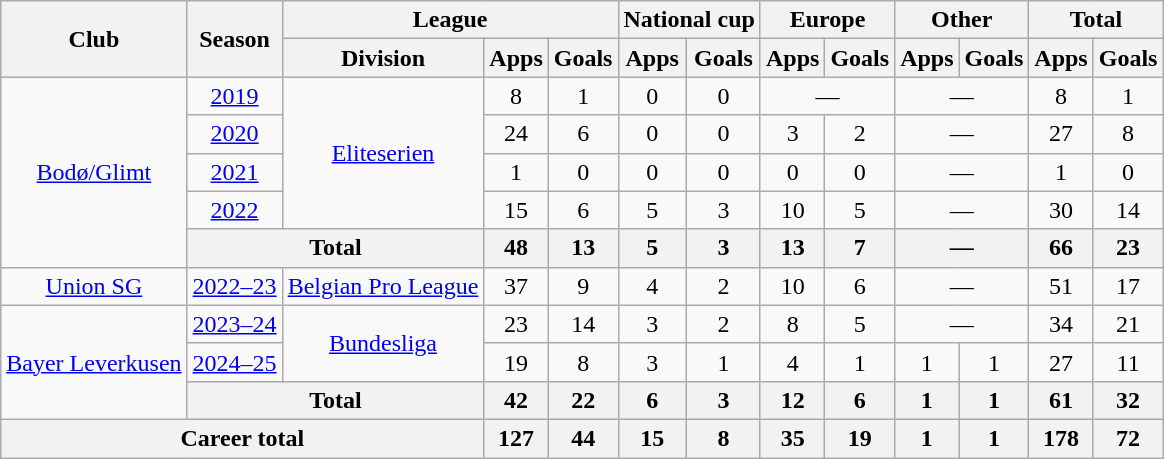<table class="wikitable" style="text-align:center">
<tr>
<th rowspan="2">Club</th>
<th rowspan="2">Season</th>
<th colspan="3">League</th>
<th colspan="2">National cup</th>
<th colspan="2">Europe</th>
<th colspan="2">Other</th>
<th colspan="2">Total</th>
</tr>
<tr>
<th>Division</th>
<th>Apps</th>
<th>Goals</th>
<th>Apps</th>
<th>Goals</th>
<th>Apps</th>
<th>Goals</th>
<th>Apps</th>
<th>Goals</th>
<th>Apps</th>
<th>Goals</th>
</tr>
<tr>
<td rowspan="5"><a href='#'>Bodø/Glimt</a></td>
<td><a href='#'>2019</a></td>
<td rowspan="4"><a href='#'>Eliteserien</a></td>
<td>8</td>
<td>1</td>
<td>0</td>
<td>0</td>
<td colspan="2">—</td>
<td colspan="2">—</td>
<td>8</td>
<td>1</td>
</tr>
<tr>
<td><a href='#'>2020</a></td>
<td>24</td>
<td>6</td>
<td>0</td>
<td>0</td>
<td>3</td>
<td>2</td>
<td colspan="2">—</td>
<td>27</td>
<td>8</td>
</tr>
<tr>
<td><a href='#'>2021</a></td>
<td>1</td>
<td>0</td>
<td>0</td>
<td>0</td>
<td>0</td>
<td>0</td>
<td colspan="2">—</td>
<td>1</td>
<td>0</td>
</tr>
<tr>
<td><a href='#'>2022</a></td>
<td>15</td>
<td>6</td>
<td>5</td>
<td>3</td>
<td>10</td>
<td>5</td>
<td colspan="2">—</td>
<td>30</td>
<td>14</td>
</tr>
<tr>
<th colspan="2">Total</th>
<th>48</th>
<th>13</th>
<th>5</th>
<th>3</th>
<th>13</th>
<th>7</th>
<th colspan="2">—</th>
<th>66</th>
<th>23</th>
</tr>
<tr>
<td><a href='#'>Union SG</a></td>
<td><a href='#'>2022–23</a></td>
<td><a href='#'>Belgian Pro League</a></td>
<td>37</td>
<td>9</td>
<td>4</td>
<td>2</td>
<td>10</td>
<td>6</td>
<td colspan="2">—</td>
<td>51</td>
<td>17</td>
</tr>
<tr>
<td rowspan="3"><a href='#'>Bayer Leverkusen</a></td>
<td><a href='#'>2023–24</a></td>
<td rowspan="2"><a href='#'>Bundesliga</a></td>
<td>23</td>
<td>14</td>
<td>3</td>
<td>2</td>
<td>8</td>
<td>5</td>
<td colspan="2">—</td>
<td>34</td>
<td>21</td>
</tr>
<tr>
<td><a href='#'>2024–25</a></td>
<td>19</td>
<td>8</td>
<td>3</td>
<td>1</td>
<td>4</td>
<td>1</td>
<td>1</td>
<td>1</td>
<td>27</td>
<td>11</td>
</tr>
<tr>
<th colspan="2">Total</th>
<th>42</th>
<th>22</th>
<th>6</th>
<th>3</th>
<th>12</th>
<th>6</th>
<th>1</th>
<th>1</th>
<th>61</th>
<th>32</th>
</tr>
<tr>
<th colspan="3">Career total</th>
<th>127</th>
<th>44</th>
<th>15</th>
<th>8</th>
<th>35</th>
<th>19</th>
<th>1</th>
<th>1</th>
<th>178</th>
<th>72</th>
</tr>
</table>
